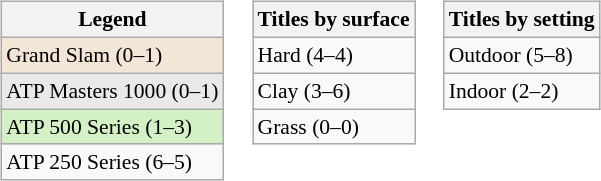<table>
<tr valign="top">
<td><br><table class="wikitable" style=font-size:90%>
<tr>
<th>Legend</th>
</tr>
<tr style="background:#f3e6d7;">
<td>Grand Slam (0–1)</td>
</tr>
<tr style="background:#e9e9e9;">
<td>ATP Masters 1000 (0–1)</td>
</tr>
<tr style="background:#d4f1c5;">
<td>ATP 500 Series (1–3)</td>
</tr>
<tr>
<td>ATP 250 Series (6–5)</td>
</tr>
</table>
</td>
<td><br><table class="wikitable" style=font-size:90%>
<tr>
<th>Titles by surface</th>
</tr>
<tr>
<td>Hard (4–4)</td>
</tr>
<tr>
<td>Clay (3–6)</td>
</tr>
<tr>
<td>Grass (0–0)</td>
</tr>
</table>
</td>
<td><br><table class="wikitable" style=font-size:90%>
<tr>
<th>Titles by setting</th>
</tr>
<tr>
<td>Outdoor (5–8)</td>
</tr>
<tr>
<td>Indoor (2–2)</td>
</tr>
</table>
</td>
</tr>
</table>
